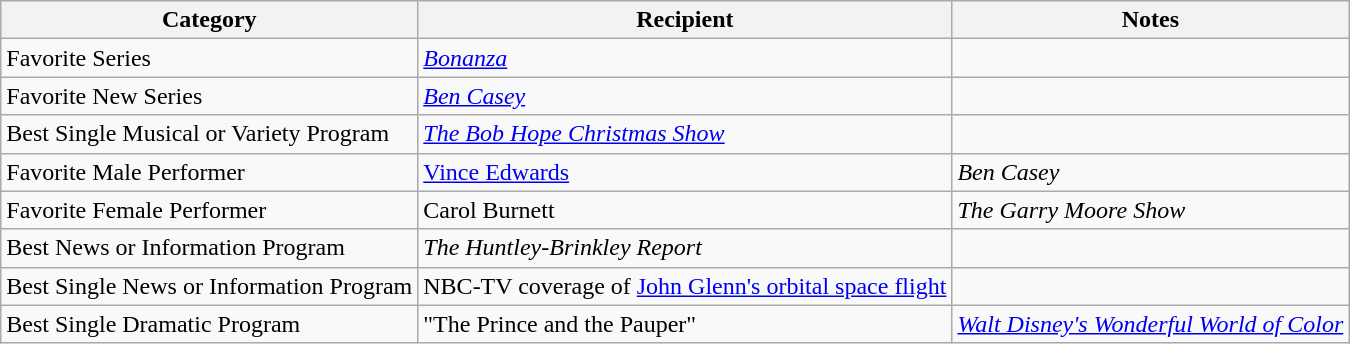<table class="wikitable">
<tr>
<th>Category</th>
<th>Recipient</th>
<th>Notes</th>
</tr>
<tr>
<td>Favorite Series</td>
<td><em><a href='#'>Bonanza</a></em></td>
<td></td>
</tr>
<tr>
<td>Favorite New Series</td>
<td><em><a href='#'>Ben Casey</a></em></td>
<td></td>
</tr>
<tr>
<td>Best Single Musical or Variety Program</td>
<td><em><a href='#'>The Bob Hope Christmas Show</a></em></td>
<td></td>
</tr>
<tr>
<td>Favorite Male Performer</td>
<td><a href='#'>Vince Edwards</a></td>
<td><em>Ben Casey</em></td>
</tr>
<tr>
<td>Favorite Female Performer</td>
<td>Carol Burnett</td>
<td><em>The Garry Moore Show</em></td>
</tr>
<tr>
<td>Best News or Information Program</td>
<td><em>The Huntley-Brinkley Report</em></td>
<td></td>
</tr>
<tr>
<td>Best Single News or Information Program</td>
<td>NBC-TV coverage of <a href='#'>John Glenn's orbital space flight</a></td>
<td></td>
</tr>
<tr>
<td>Best Single Dramatic Program</td>
<td>"The Prince and the Pauper"</td>
<td><em><a href='#'>Walt Disney's Wonderful World of Color</a></em></td>
</tr>
</table>
